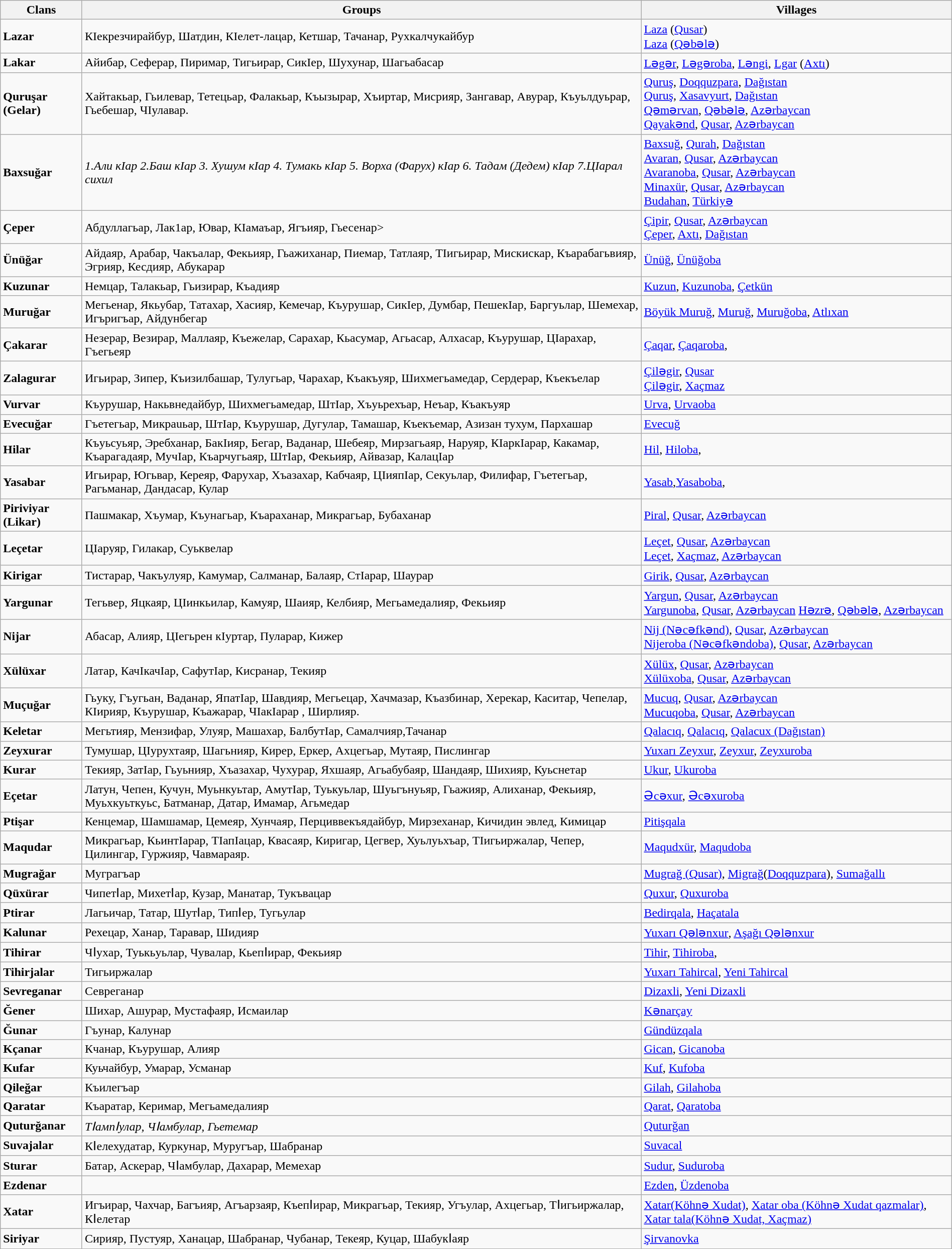<table class="wikitable plainrowheaders sortable" style="width:100%;">
<tr>
<th scope="col">Clans</th>
<th scope="col"><strong>Groups</strong></th>
<th>Villages</th>
</tr>
<tr>
<td><strong>Lazar</strong></td>
<td>КIекрезчирайбур, Шатдин, КIелет-лацар, Кетшар, Тачанар, Рухкалчукайбур</td>
<td><a href='#'>Laza</a> (<a href='#'>Qusar</a>)<br><a href='#'>Laza</a> (<a href='#'>Qəbələ</a>)</td>
</tr>
<tr>
<td><strong>Lakar</strong></td>
<td>Айибар, Сеферар, Пиримар, Тигьирар, СикIер, Шухунар, Шагьабасар</td>
<td><a href='#'>Ləgər</a>, <a href='#'>Ləgəroba</a>, <a href='#'>Ləngi</a>, <a href='#'>Lgar</a> (<a href='#'>Axtı</a>)</td>
</tr>
<tr>
<td><strong>Quruşar (Gelar)</strong></td>
<td>Хайтакьар, Гьилевар, Тетецьар, Фалакьар, Къызырар, Хъиртар, Мисрияр, Зангавар, Авурар, Къуьлдуьрар,<br>Гьебешар, ЧIулавар.</td>
<td><a href='#'>Quruş</a>, <a href='#'>Doqquzpara</a>,  <a href='#'>Dağıstan</a><br><a href='#'>Quruş</a>, <a href='#'>Xasavyurt</a>,  <a href='#'>Dağıstan</a><br><a href='#'>Qəmərvan</a>, <a href='#'>Qəbələ</a>, <a href='#'>Azərbaycan</a><br><a href='#'>Qayakənd</a>, <a href='#'>Qusar</a>, <a href='#'>Azərbaycan</a></td>
</tr>
<tr>
<td><strong>Baxsuğar</strong></td>
<td><em>1.Али кІар</em> <em>2.Баш кІар</em> <em>3. Хушум кІар</em> <em>4. Тумакь кІар</em> <em>5. Ворха (Фарух) кІар</em> <em>6. Тадам (Дедем) кІар</em> <em>7.ЦІарал сихил</em></td>
<td><a href='#'>Baxsuğ</a>, <a href='#'>Qurah</a>, <a href='#'>Dağıstan</a><br><a href='#'>Avaran</a>, <a href='#'>Qusar</a>, <a href='#'>Azərbaycan</a><br><a href='#'>Avaranoba</a>, <a href='#'>Qusar</a>, <a href='#'>Azərbaycan</a><br><a href='#'>Minaxür</a>, <a href='#'>Qusar</a>, <a href='#'>Azərbaycan</a><br><a href='#'>Budahan</a>, <a href='#'>Türkiyə</a></td>
</tr>
<tr>
<td><strong>Çeper</strong></td>
<td>Абдуллагьар, Лак1ар, Ювар, КIамаъар, Ягъияр, Гьесенар></td>
<td><a href='#'>Çipir</a>, <a href='#'>Qusar</a>, <a href='#'>Azərbaycan</a><br><a href='#'>Çeper</a>, <a href='#'>Axtı</a>, <a href='#'>Dağıstan</a></td>
</tr>
<tr>
<td><strong>Ünüğar</strong></td>
<td>Айдаяр, Арабар, Чакъалар, Фекьияр, Гьажиханар, Пиемар, Татлаяр, ТIигьирар, Мискискар, Къарабагьвияр,<br>Эгрияр, Кесдияр, Абукарар</td>
<td><a href='#'>Ünüğ</a>, <a href='#'>Ünüğoba</a></td>
</tr>
<tr>
<td><strong>Kuzunar</strong></td>
<td>Немцар, Талакьар, Гьизирар, Къадияр</td>
<td><a href='#'>Kuzun</a>, <a href='#'>Kuzunoba</a>, <a href='#'>Çetkün</a></td>
</tr>
<tr>
<td><strong>Muruğar</strong></td>
<td>Мегьенар, Якьубар, Татахар, Хасияр, Кемечар, Къурушар, СикIер, Думбар, ПешекIар, Баргуьлар, Шемехар, Игъригъар, Айдунбегар</td>
<td><a href='#'>Böyük Muruğ</a>, <a href='#'>Muruğ</a>, <a href='#'>Muruğoba</a>, <a href='#'>Atlıxan</a></td>
</tr>
<tr>
<td><strong>Çakarar</strong></td>
<td>Незерар, Везирар, Маллаяр, Къежелар, Сарахар, Кьасумар, Агьасар, Алхасар, Къурушар, ЦIарахар, Гъегьеяр</td>
<td><a href='#'>Çaqar</a>, <a href='#'>Çaqaroba</a>,</td>
</tr>
<tr>
<td><strong>Zalagurar</strong></td>
<td>Игьирар, Зипер, Къизилбашар, Тулугьар, Чарахар, Къакъуяр, Шихмегьамедар, Сердерар, Къекъелар</td>
<td><a href='#'>Çiləgir</a>, <a href='#'>Qusar</a><br><a href='#'>Çiləgir</a>, <a href='#'>Xaçmaz</a></td>
</tr>
<tr>
<td><strong>Vurvar</strong></td>
<td>Къурушар, Накьвнедайбур, Шихмегьамедар, ШтIар, Хъуьрехъар, Неъар, Къакъуяр</td>
<td><a href='#'>Urva</a>, <a href='#'>Urvaoba</a></td>
</tr>
<tr>
<td><strong>Evecuğar</strong></td>
<td>Гъетегьар, Микраuьар, ШтIар, Къурушар, Дугулар, Тамашар, Къекъемар, Азизан тухум, Пархашар</td>
<td><a href='#'>Evecuğ</a></td>
</tr>
<tr>
<td><strong>Hilar</strong></td>
<td>Къуьсуьяр, Эребханар, БакIияр, Бегар, Ваданар, Шебеяр, Мирзагьаяр, Наруяр, КIаркIарар, Какамар, Къарагадаяр, МучIар, Къарчугьаяр, ШтIар,  Фекьияр, Айвазар, КалацIар</td>
<td><a href='#'>Hil</a>, <a href='#'>Hiloba</a>,</td>
</tr>
<tr>
<td><strong>Yasabar</strong></td>
<td>Игьирар, Югьвар, Кереяр, Фарухар, Xъазахар, Кабчаяр, ЦIияпIар, Секуьлар, Филифар, Гъетегьар, Рагьманар, Дандасар, Кулар</td>
<td><a href='#'>Yasab</a>,<a href='#'>Yasaboba</a>,</td>
</tr>
<tr>
<td><strong>Piriviyar (Likar)</strong></td>
<td>Пашмакар, Хъумар, Къунагьар, Къараханар, Микрагьар, Бубаханар</td>
<td><a href='#'>Piral</a>, <a href='#'>Qusar</a>, <a href='#'>Azərbaycan</a></td>
</tr>
<tr>
<td><strong>Leçetar</strong></td>
<td>ЦIаруяр, Гилакар, Суьквелар</td>
<td><a href='#'>Leçet</a>, <a href='#'>Qusar</a>, <a href='#'>Azərbaycan</a><br><a href='#'>Leçet</a>, <a href='#'>Xaçmaz</a>, <a href='#'>Azərbaycan</a></td>
</tr>
<tr>
<td><strong>Kirigar</strong></td>
<td>Тистарар, Чакъулуяр, Камумар, Салманар, Балаяр, СтIарар, Шаурар</td>
<td><a href='#'>Girik</a>, <a href='#'>Qusar</a>, <a href='#'>Azərbaycan</a></td>
</tr>
<tr>
<td><strong>Yargunar</strong></td>
<td>Тегьвер, Яцкаяр, ЦIинкьилар, Камуяр, Шаияр, Келбияр, Мегьамедалияр, Фекьияр</td>
<td><a href='#'>Yargun</a>, <a href='#'>Qusar</a>, <a href='#'>Azərbaycan</a><br><a href='#'>Yargunoba</a>, <a href='#'>Qusar</a>, <a href='#'>Azərbaycan</a> <a href='#'>Həzrə</a>, <a href='#'>Qəbələ</a>, <a href='#'>Azərbaycan</a></td>
</tr>
<tr>
<td><strong>Nijar</strong></td>
<td>Абасар, Алияр, ЦIегьрен кIуртар, Пуларар, Кижер</td>
<td><a href='#'>Nij (Nəcəfkənd)</a>, <a href='#'>Qusar</a>, <a href='#'>Azərbaycan</a><br><a href='#'>Nijeroba (Nəcəfkəndoba)</a>, <a href='#'>Qusar</a>, <a href='#'>Azərbaycan</a></td>
</tr>
<tr>
<td><strong>Xülüxar</strong></td>
<td>Латар, КачIкачIар, СафутIар, Кисранар, Текияр</td>
<td><a href='#'>Xülüx</a>, <a href='#'>Qusar</a>, <a href='#'>Azərbaycan</a><br><a href='#'>Xülüxoba</a>, <a href='#'>Qusar</a>, <a href='#'>Azərbaycan</a></td>
</tr>
<tr>
<td><strong>Muçuğar</strong></td>
<td>Гьуку, Гъугьан,  Ваданар, ЯпатIар, Шавдияр, Мегьецар, Хачмазар, Къазбинар, Херекар, Каситар, Чепелар, КIирияр, Къурушар, Къажарар, ЧIакIарар , Ширлияр.</td>
<td><a href='#'>Mucuq</a>, <a href='#'>Qusar</a>, <a href='#'>Azərbaycan</a><br><a href='#'>Mucuqoba</a>, <a href='#'>Qusar</a>, <a href='#'>Azərbaycan</a></td>
</tr>
<tr>
<td><strong>Keletar</strong></td>
<td>Мегьтияр, Мензифар, Улуяр, Машахар, БалбутIар, Самалчияр,Тачанар</td>
<td><a href='#'>Qalacıq</a>, <a href='#'>Qalacıq</a>, <a href='#'>Qalacux (Dağıstan)</a></td>
</tr>
<tr>
<td><strong>Zeyxurar</strong></td>
<td>Тумушар, ЦIурухтаяр, Шагьнияр, Кирер, Еркер, Ахцегьар, Мутаяр, Пислингар</td>
<td><a href='#'>Yuxarı Zeyxur</a>, <a href='#'>Zeyxur</a>, <a href='#'>Zeyxuroba</a></td>
</tr>
<tr>
<td><strong>Kurar</strong></td>
<td>Текияр, ЗатIар, Гьуьнияр, Xъазахар, Чухурар, Яхшаяр, Агьабубаяр, Шандаяр, Шихияр, Куьснетар</td>
<td><a href='#'>Ukur</a>, <a href='#'>Ukuroba</a></td>
</tr>
<tr>
<td><strong>Eçetar</strong></td>
<td>Латун, Чепен, Кучун, Муьнкуьтар, АмутIар, Туькуьлар, Шуьгънуьяр, Гьажияр, Алиханар, Фекьияр, Муьхкуьткуьс, Батманар, Датар, Имамар, Агьмедар</td>
<td><a href='#'>Əcəxur</a>, <a href='#'>Əcəxuroba</a></td>
</tr>
<tr>
<td><strong>Ptişar</strong></td>
<td>Кенцемар, Шамшамар, Цемеяр, Хунчаяр, Перциввекъядайбур, Мирзеханар, Кичидин эвлед, Кимицар</td>
<td><a href='#'>Pitişqala</a></td>
</tr>
<tr>
<td><strong>Maqudar</strong></td>
<td>Микрагьар, КьинтIарар, ТIапIацар, Квасаяр, Киригар, Цегвер, Хуьлуьхъар, ТIигьиржалар, Чепер, Цилингар, Гуржияр, Чавмараяр.</td>
<td><a href='#'>Maqudxür</a>, <a href='#'>Maqudoba</a></td>
</tr>
<tr>
<td><strong>Mugrağar</strong></td>
<td>Муграгъар</td>
<td><a href='#'>Mugrağ (Qusar)</a>, <a href='#'>Migrağ</a>(<a href='#'>Doqquzpara</a>), <a href='#'>Sumağallı</a></td>
</tr>
<tr>
<td><strong>Qüxürar</strong></td>
<td>ЧипетӀар, МихетӀар, Кузар, Манатар, Тукъвацар</td>
<td><a href='#'>Quxur</a>, <a href='#'>Quxuroba</a></td>
</tr>
<tr>
<td><strong>Ptirar</strong></td>
<td>Лагьичар, Татар, ШутӀар, ТипӀер, Тугьулар</td>
<td><a href='#'>Bedirqala</a>, <a href='#'>Haçatala</a></td>
</tr>
<tr>
<td><strong>Kalunar</strong></td>
<td>Рехецар, Ханар, Таравар, Шидияр</td>
<td><a href='#'>Yuxarı Qələnxur</a><em>,</em>  <a href='#'>Aşağı Qələnxur</a></td>
</tr>
<tr>
<td><strong>Tihirar</strong></td>
<td>ЧӀухар, Туькьуьлар, Чувалар, КьепӀирар, Фекьияр</td>
<td><a href='#'>Tihir</a>, <a href='#'>Tihiroba</a>,</td>
</tr>
<tr>
<td><strong>Tihirjalar</strong></td>
<td>Тигьиржалар</td>
<td><a href='#'>Yuxarı Tahircal</a><em>,</em> <a href='#'>Yeni Tahircal</a></td>
</tr>
<tr>
<td><strong>Sevreganar</strong></td>
<td>Севреганар</td>
<td><a href='#'>Dizaxli</a>, <a href='#'>Yeni Dizaxli</a></td>
</tr>
<tr>
<td><strong>Ğener</strong></td>
<td>Шихар, Ашурар, Мустафаяр, Исмаилар</td>
<td><a href='#'>Kənarçay</a></td>
</tr>
<tr>
<td><strong>Ğunar</strong></td>
<td>Гъунар, Калунар</td>
<td><a href='#'>Gündüzqala</a></td>
</tr>
<tr>
<td><strong>Kçanar</strong></td>
<td>Кчанар, Къурушар, Алияр</td>
<td><a href='#'>Gican</a>, <a href='#'>Gicanoba</a></td>
</tr>
<tr>
<td><strong>Kufar</strong></td>
<td>Куьчайбур, Умарар, Усманар</td>
<td><a href='#'>Kuf</a>, <a href='#'>Kufoba</a></td>
</tr>
<tr>
<td><strong>Qileğar</strong></td>
<td>Къилегъар</td>
<td><a href='#'>Gilah</a>, <a href='#'>Gilahoba</a></td>
</tr>
<tr>
<td><strong>Qaratar</strong></td>
<td>Къаратар, Керимар, Мегьамедалияр</td>
<td><a href='#'>Qarat</a>, <a href='#'>Qaratoba</a></td>
</tr>
<tr>
<td><strong>Quturğanar</strong></td>
<td><em>ТӀампӀулар, ЧӀамбулар, Гьетемар</em></td>
<td><a href='#'>Quturğan</a></td>
</tr>
<tr>
<td><strong>Suvajalar</strong></td>
<td>КӀелехудатар, Куркунар, Муругъар, Шабранар</td>
<td><a href='#'>Suvacal</a></td>
</tr>
<tr>
<td><strong>Sturar</strong></td>
<td>Батар, Аскерар, ЧӀамбулар, Дахарар, Мемехар</td>
<td><a href='#'>Sudur</a>, <a href='#'>Suduroba</a></td>
</tr>
<tr>
<td><strong>Ezdenar</strong></td>
<td></td>
<td><a href='#'>Ezden</a>, <a href='#'>Üzdenoba</a></td>
</tr>
<tr>
<td><strong>Xatar</strong></td>
<td>Игъирар, Чахчар, Багъияр, Агъарзаяр, КъепӀирар, Микрагьар, Текияр, Угъулар, Ахцегьар, ТӀигьиржалар, КӀелетар</td>
<td><a href='#'>Xatar(Köhnə Xudat)</a>, <a href='#'>Xatar oba (Köhnə Xudat qazmalar)</a>, <a href='#'>Xatar tala(Köhnə Xudat, Xaçmaz)</a></td>
</tr>
<tr>
<td><strong>Siriyar</strong></td>
<td>Сирияр, Пустуяр, Ханацар, Шабранар, Чубанар, Текеяр, Куцар, ШабукӀаяр</td>
<td><a href='#'>Şirvanovka</a></td>
</tr>
</table>
